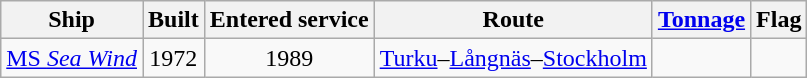<table class="wikitable">
<tr>
<th>Ship</th>
<th>Built</th>
<th>Entered service</th>
<th>Route</th>
<th><a href='#'>Tonnage</a></th>
<th>Flag</th>
</tr>
<tr>
<td><a href='#'>MS <em>Sea Wind</em></a></td>
<td align="Center">1972</td>
<td align="Center">1989</td>
<td><a href='#'>Turku</a>–<a href='#'>Långnäs</a>–<a href='#'>Stockholm</a></td>
<td></td>
<td></td>
</tr>
</table>
